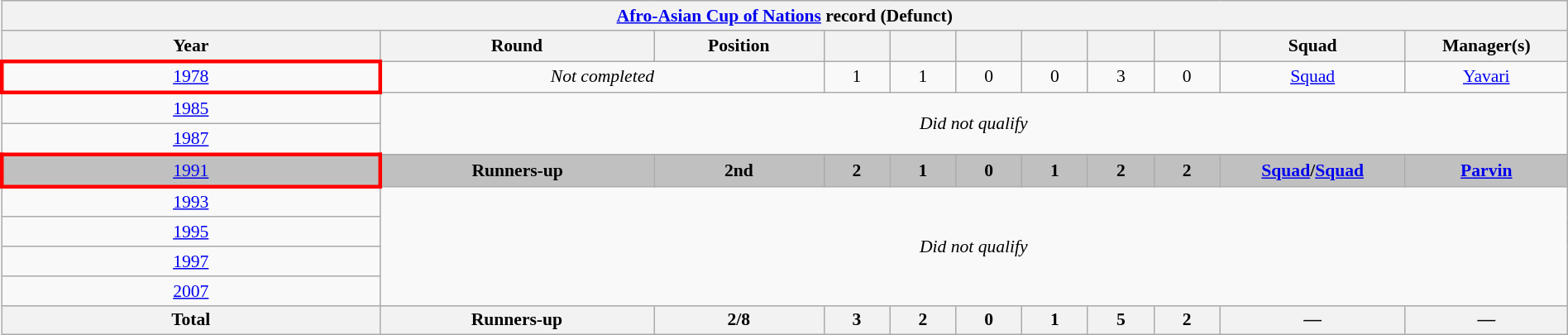<table class="wikitable" class="wikitable" style="font-size:90%; text-align:center; width:100%">
<tr>
<th colspan=11><a href='#'>Afro-Asian Cup of Nations</a> record (Defunct)</th>
</tr>
<tr>
<th width="175">Year</th>
<th width="125">Round</th>
<th width="75">Position</th>
<th width="25"></th>
<th width="25"></th>
<th width="25"></th>
<th width="25"></th>
<th width="25"></th>
<th width="25"></th>
<th width="50">Squad</th>
<th width="50">Manager(s)</th>
</tr>
<tr>
<td style="border: 3px solid red">  <a href='#'>1978</a></td>
<td colspan=2><em>Not completed</em></td>
<td>1</td>
<td>1</td>
<td>0</td>
<td>0</td>
<td>3</td>
<td>0</td>
<td><a href='#'>Squad</a></td>
<td><a href='#'>Yavari</a></td>
</tr>
<tr>
<td>  <a href='#'>1985</a></td>
<td rowspan=2 colspan=10><em>Did not qualify</em></td>
</tr>
<tr>
<td> <a href='#'>1987</a></td>
</tr>
<tr bgcolor=silver>
<td style="border: 3px solid red">  <a href='#'>1991</a></td>
<td><strong>Runners-up</strong></td>
<td><strong>2nd</strong></td>
<td><strong>2</strong></td>
<td><strong>1</strong></td>
<td><strong>0</strong></td>
<td><strong>1</strong></td>
<td><strong>2</strong></td>
<td><strong>2</strong></td>
<td><strong><a href='#'>Squad</a>/<a href='#'>Squad</a></strong></td>
<td><strong><a href='#'>Parvin</a></strong></td>
</tr>
<tr>
<td> <a href='#'>1993</a></td>
<td rowspan=4 colspan=10><em>Did not qualify</em></td>
</tr>
<tr>
<td>  <a href='#'>1995</a></td>
</tr>
<tr>
<td>  <a href='#'>1997</a></td>
</tr>
<tr>
<td> <a href='#'>2007</a></td>
</tr>
<tr>
<th>Total</th>
<th>Runners-up</th>
<th>2/8</th>
<th>3</th>
<th>2</th>
<th>0</th>
<th>1</th>
<th>5</th>
<th>2</th>
<th>—</th>
<th>—</th>
</tr>
</table>
